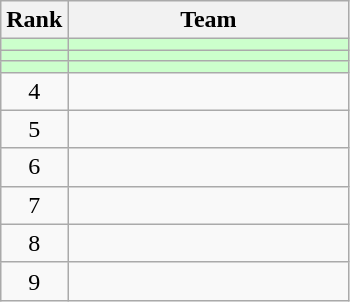<table class=wikitable style="text-align:center;">
<tr>
<th>Rank</th>
<th width=180>Team</th>
</tr>
<tr bgcolor=#CCFFCC>
<td></td>
<td align=left></td>
</tr>
<tr bgcolor=#CCFFCC>
<td></td>
<td align=left></td>
</tr>
<tr bgcolor=#CCFFCC>
<td></td>
<td align=left></td>
</tr>
<tr>
<td>4</td>
<td align=left></td>
</tr>
<tr>
<td>5</td>
<td align=left></td>
</tr>
<tr>
<td>6</td>
<td align=left></td>
</tr>
<tr>
<td>7</td>
<td align=left></td>
</tr>
<tr>
<td>8</td>
<td align=left></td>
</tr>
<tr>
<td>9</td>
<td align=left></td>
</tr>
</table>
